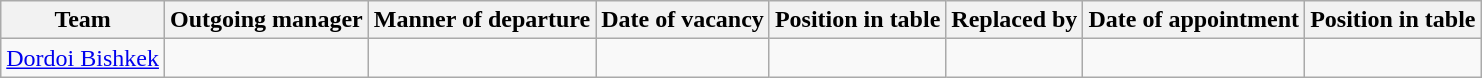<table class="wikitable">
<tr>
<th>Team</th>
<th>Outgoing manager</th>
<th>Manner of departure</th>
<th>Date of vacancy</th>
<th>Position in table</th>
<th>Replaced by</th>
<th>Date of appointment</th>
<th>Position in table</th>
</tr>
<tr>
<td><a href='#'>Dordoi Bishkek</a></td>
<td></td>
<td></td>
<td></td>
<td></td>
<td></td>
<td></td>
<td></td>
</tr>
</table>
